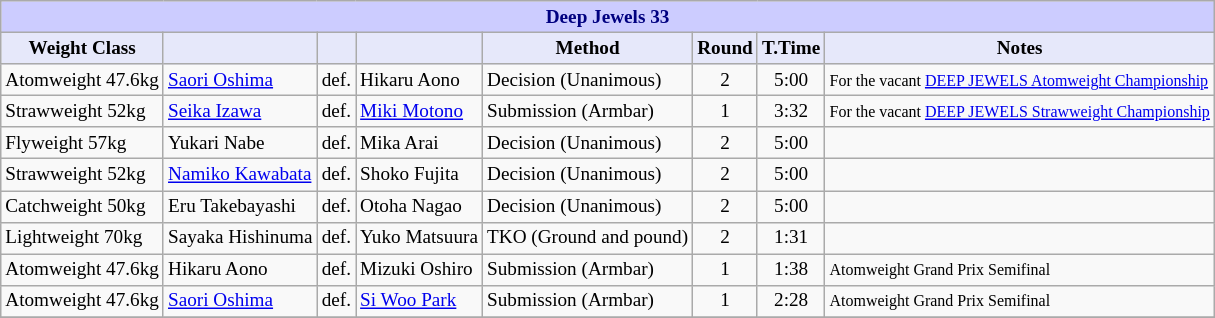<table class="wikitable" style="font-size: 80%;">
<tr>
<th colspan="8" style="background-color: #ccf; color: #000080; text-align: center;"><strong>Deep Jewels 33</strong></th>
</tr>
<tr>
<th colspan="1" style="background-color: #E6E8FA; color: #000000; text-align: center;">Weight Class</th>
<th colspan="1" style="background-color: #E6E8FA; color: #000000; text-align: center;"></th>
<th colspan="1" style="background-color: #E6E8FA; color: #000000; text-align: center;"></th>
<th colspan="1" style="background-color: #E6E8FA; color: #000000; text-align: center;"></th>
<th colspan="1" style="background-color: #E6E8FA; color: #000000; text-align: center;">Method</th>
<th colspan="1" style="background-color: #E6E8FA; color: #000000; text-align: center;">Round</th>
<th colspan="1" style="background-color: #E6E8FA; color: #000000; text-align: center;">T.Time</th>
<th colspan="1" style="background-color: #E6E8FA; color: #000000; text-align: center;">Notes</th>
</tr>
<tr>
<td>Atomweight 47.6kg</td>
<td> <a href='#'>Saori Oshima</a></td>
<td align=center>def.</td>
<td> Hikaru Aono</td>
<td>Decision (Unanimous)</td>
<td align=center>2</td>
<td align=center>5:00</td>
<td><small>For the vacant <a href='#'>DEEP JEWELS Atomweight Championship</a></small></td>
</tr>
<tr>
<td>Strawweight 52kg</td>
<td> <a href='#'>Seika Izawa</a></td>
<td align=center>def.</td>
<td> <a href='#'>Miki Motono</a></td>
<td>Submission (Armbar)</td>
<td align=center>1</td>
<td align=center>3:32</td>
<td><small>For the vacant <a href='#'>DEEP JEWELS Strawweight Championship</a></small></td>
</tr>
<tr>
<td>Flyweight 57kg</td>
<td> Yukari Nabe</td>
<td align=center>def.</td>
<td> Mika Arai</td>
<td>Decision (Unanimous)</td>
<td align=center>2</td>
<td align=center>5:00</td>
<td></td>
</tr>
<tr>
<td>Strawweight 52kg</td>
<td> <a href='#'>Namiko Kawabata</a></td>
<td align=center>def.</td>
<td> Shoko Fujita</td>
<td>Decision (Unanimous)</td>
<td align=center>2</td>
<td align=center>5:00</td>
<td></td>
</tr>
<tr>
<td>Catchweight 50kg</td>
<td> Eru Takebayashi</td>
<td align=center>def.</td>
<td> Otoha Nagao</td>
<td>Decision (Unanimous)</td>
<td align=center>2</td>
<td align=center>5:00</td>
<td></td>
</tr>
<tr>
<td>Lightweight 70kg</td>
<td> Sayaka Hishinuma</td>
<td align=center>def.</td>
<td> Yuko Matsuura</td>
<td>TKO (Ground and pound)</td>
<td align=center>2</td>
<td align=center>1:31</td>
<td></td>
</tr>
<tr>
<td>Atomweight 47.6kg</td>
<td> Hikaru Aono</td>
<td align=center>def.</td>
<td> Mizuki Oshiro</td>
<td>Submission (Armbar)</td>
<td align=center>1</td>
<td align=center>1:38</td>
<td><small>Atomweight Grand Prix Semifinal</small></td>
</tr>
<tr>
<td>Atomweight 47.6kg</td>
<td> <a href='#'>Saori Oshima</a></td>
<td align=center>def.</td>
<td> <a href='#'>Si Woo Park</a></td>
<td>Submission (Armbar)</td>
<td align=center>1</td>
<td align=center>2:28</td>
<td><small>Atomweight Grand Prix Semifinal</small></td>
</tr>
<tr>
</tr>
</table>
